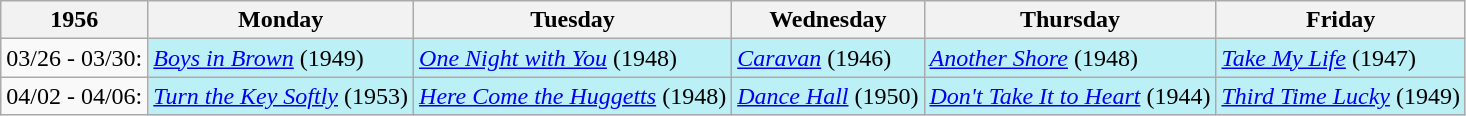<table class="wikitable">
<tr>
<th>1956</th>
<th>Monday</th>
<th>Tuesday</th>
<th>Wednesday</th>
<th>Thursday</th>
<th>Friday</th>
</tr>
<tr>
<td>03/26 - 03/30:</td>
<td bgcolor="#BBF0F7"><em><a href='#'>Boys in Brown</a></em> (1949)</td>
<td bgcolor="#BBF0F7"><em><a href='#'>One Night with You</a></em> (1948)</td>
<td bgcolor="#BBF0F7"><em><a href='#'>Caravan</a></em> (1946)</td>
<td bgcolor="#BBF0F7"><em><a href='#'>Another Shore</a></em> (1948)</td>
<td bgcolor="#BBF0F7"><em><a href='#'>Take My Life</a></em> (1947)</td>
</tr>
<tr>
<td>04/02 - 04/06:</td>
<td bgcolor="#BBF0F7"><em><a href='#'>Turn the Key Softly</a></em> (1953)</td>
<td bgcolor="#BBF0F7"><em><a href='#'>Here Come the Huggetts</a></em> (1948)</td>
<td bgcolor="#BBF0F7"><em><a href='#'>Dance Hall</a></em> (1950)</td>
<td bgcolor="#BBF0F7"><em><a href='#'>Don't Take It to Heart</a></em> (1944)</td>
<td bgcolor="#BBF0F7"><em><a href='#'>Third Time Lucky</a></em> (1949)</td>
</tr>
</table>
